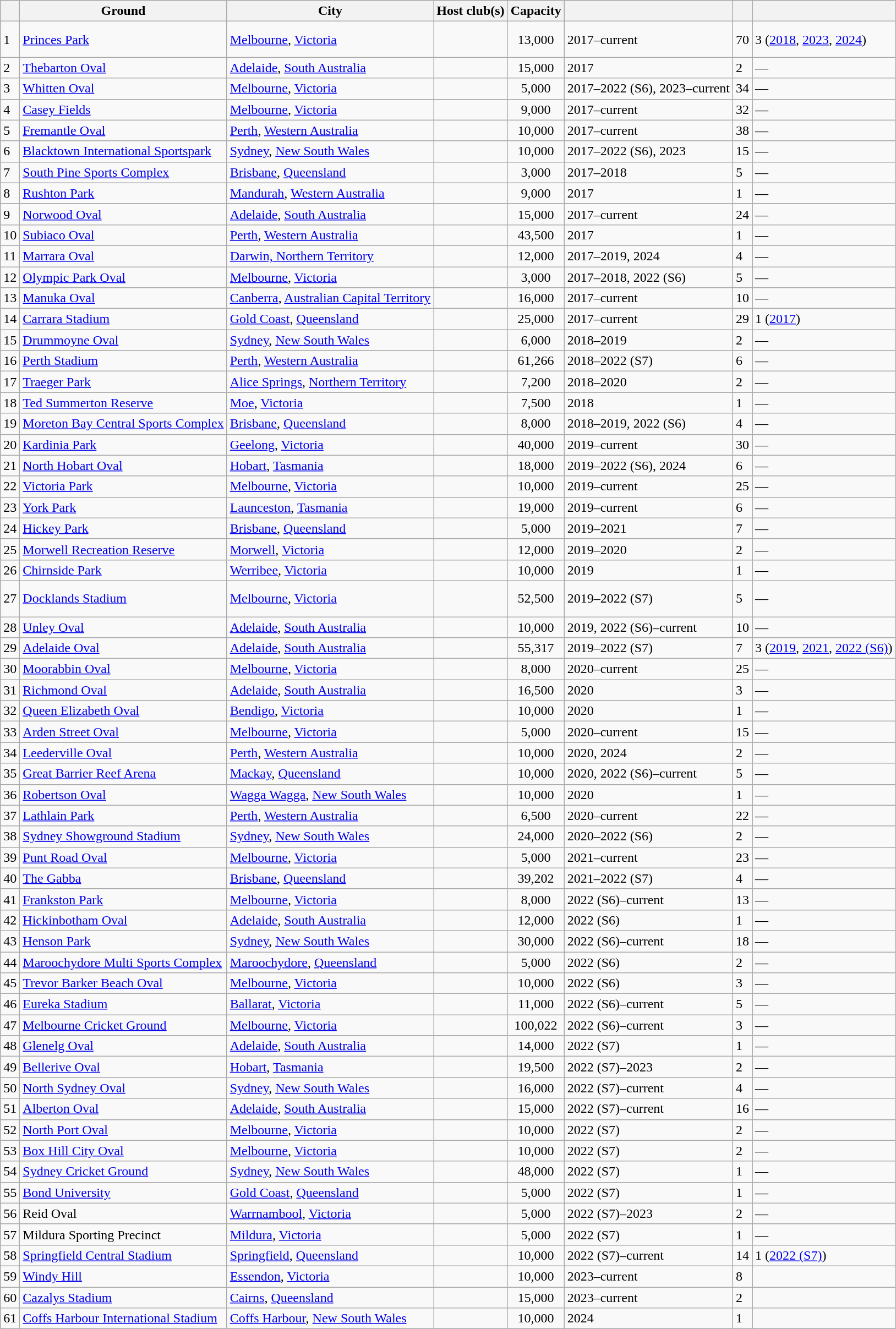<table class="wikitable sortable" style="text-align:left;">
<tr>
<th></th>
<th>Ground</th>
<th>City</th>
<th>Host club(s)</th>
<th data-sort-type="number">Capacity</th>
<th></th>
<th></th>
<th></th>
</tr>
<tr>
<td>1</td>
<td><a href='#'>Princes Park</a></td>
<td><a href='#'>Melbourne</a>, <a href='#'>Victoria</a></td>
<td><br><br></td>
<td style="text-align:center;">13,000</td>
<td>2017–current</td>
<td>70</td>
<td>3 (<a href='#'>2018</a>, <a href='#'>2023</a>, <a href='#'>2024</a>)</td>
</tr>
<tr>
<td>2</td>
<td><a href='#'>Thebarton Oval</a></td>
<td><a href='#'>Adelaide</a>, <a href='#'>South Australia</a></td>
<td></td>
<td style="text-align:center;">15,000</td>
<td>2017</td>
<td>2</td>
<td>—</td>
</tr>
<tr>
<td>3</td>
<td><a href='#'>Whitten Oval</a></td>
<td><a href='#'>Melbourne</a>, <a href='#'>Victoria</a></td>
<td></td>
<td style="text-align:center;">5,000</td>
<td>2017–2022 (S6), 2023–current</td>
<td>34</td>
<td>—</td>
</tr>
<tr>
<td>4</td>
<td><a href='#'>Casey Fields</a></td>
<td><a href='#'>Melbourne</a>, <a href='#'>Victoria</a></td>
<td></td>
<td style="text-align:center;">9,000</td>
<td>2017–current</td>
<td>32</td>
<td>—</td>
</tr>
<tr>
<td>5</td>
<td><a href='#'>Fremantle Oval</a></td>
<td><a href='#'>Perth</a>, <a href='#'>Western Australia</a></td>
<td></td>
<td style="text-align:center;">10,000</td>
<td>2017–current</td>
<td>38</td>
<td>—</td>
</tr>
<tr>
<td>6</td>
<td><a href='#'>Blacktown International Sportspark</a></td>
<td><a href='#'>Sydney</a>, <a href='#'>New South Wales</a></td>
<td></td>
<td style="text-align:center;">10,000</td>
<td>2017–2022 (S6), 2023</td>
<td>15</td>
<td>—</td>
</tr>
<tr>
<td>7</td>
<td><a href='#'>South Pine Sports Complex</a></td>
<td><a href='#'>Brisbane</a>, <a href='#'>Queensland</a></td>
<td></td>
<td style="text-align:center;">3,000</td>
<td>2017–2018</td>
<td>5</td>
<td>—</td>
</tr>
<tr>
<td>8</td>
<td><a href='#'>Rushton Park</a></td>
<td><a href='#'>Mandurah</a>, <a href='#'>Western Australia</a></td>
<td></td>
<td style="text-align:center;">9,000</td>
<td>2017</td>
<td>1</td>
<td>—</td>
</tr>
<tr>
<td>9</td>
<td><a href='#'>Norwood Oval</a></td>
<td><a href='#'>Adelaide</a>, <a href='#'>South Australia</a></td>
<td></td>
<td style="text-align:center;">15,000</td>
<td>2017–current</td>
<td>24</td>
<td>—</td>
</tr>
<tr>
<td>10</td>
<td><a href='#'>Subiaco Oval</a></td>
<td><a href='#'>Perth</a>, <a href='#'>Western Australia</a></td>
<td></td>
<td style="text-align:center;">43,500</td>
<td>2017</td>
<td>1</td>
<td>—</td>
</tr>
<tr>
<td>11</td>
<td><a href='#'>Marrara Oval</a></td>
<td><a href='#'>Darwin, Northern Territory</a></td>
<td></td>
<td style="text-align:center;">12,000</td>
<td>2017–2019, 2024</td>
<td>4</td>
<td>—</td>
</tr>
<tr>
<td>12</td>
<td><a href='#'>Olympic Park Oval</a></td>
<td><a href='#'>Melbourne</a>, <a href='#'>Victoria</a></td>
<td></td>
<td style="text-align:center;">3,000</td>
<td>2017–2018, 2022 (S6)</td>
<td>5</td>
<td>—</td>
</tr>
<tr>
<td>13</td>
<td><a href='#'>Manuka Oval</a></td>
<td><a href='#'>Canberra</a>, <a href='#'>Australian Capital Territory</a></td>
<td></td>
<td style="text-align:center;">16,000</td>
<td>2017–current</td>
<td>10</td>
<td>—</td>
</tr>
<tr>
<td>14</td>
<td><a href='#'>Carrara Stadium</a></td>
<td><a href='#'>Gold Coast</a>, <a href='#'>Queensland</a></td>
<td><br></td>
<td style="text-align:center;">25,000</td>
<td>2017–current</td>
<td>29</td>
<td>1 (<a href='#'>2017</a>)</td>
</tr>
<tr>
<td>15</td>
<td><a href='#'>Drummoyne Oval</a></td>
<td><a href='#'>Sydney</a>, <a href='#'>New South Wales</a></td>
<td></td>
<td style="text-align:center;">6,000</td>
<td>2018–2019</td>
<td>2</td>
<td>—</td>
</tr>
<tr>
<td>16</td>
<td><a href='#'>Perth Stadium</a></td>
<td><a href='#'>Perth</a>, <a href='#'>Western Australia</a></td>
<td></td>
<td style="text-align:center;">61,266</td>
<td>2018–2022 (S7)</td>
<td>6</td>
<td>—</td>
</tr>
<tr>
<td>17</td>
<td><a href='#'>Traeger Park</a></td>
<td><a href='#'>Alice Springs</a>, <a href='#'>Northern Territory</a></td>
<td></td>
<td style="text-align:center;">7,200</td>
<td>2018–2020</td>
<td>2</td>
<td>—</td>
</tr>
<tr>
<td>18</td>
<td><a href='#'>Ted Summerton Reserve</a></td>
<td><a href='#'>Moe</a>, <a href='#'>Victoria</a></td>
<td></td>
<td style="text-align:center;">7,500</td>
<td>2018</td>
<td>1</td>
<td>—</td>
</tr>
<tr>
<td>19</td>
<td><a href='#'>Moreton Bay Central Sports Complex</a></td>
<td><a href='#'>Brisbane</a>, <a href='#'>Queensland</a></td>
<td></td>
<td style="text-align:center;">8,000</td>
<td>2018–2019, 2022 (S6)</td>
<td>4</td>
<td>—</td>
</tr>
<tr>
<td>20</td>
<td><a href='#'>Kardinia Park</a></td>
<td><a href='#'>Geelong</a>, <a href='#'>Victoria</a></td>
<td></td>
<td style="text-align:center;">40,000</td>
<td>2019–current</td>
<td>30</td>
<td>—</td>
</tr>
<tr>
<td>21</td>
<td><a href='#'>North Hobart Oval</a></td>
<td><a href='#'>Hobart</a>, <a href='#'>Tasmania</a></td>
<td></td>
<td style="text-align:center;">18,000</td>
<td>2019–2022 (S6), 2024</td>
<td>6</td>
<td>—</td>
</tr>
<tr>
<td>22</td>
<td><a href='#'>Victoria Park</a></td>
<td><a href='#'>Melbourne</a>, <a href='#'>Victoria</a></td>
<td></td>
<td style="text-align:center;">10,000</td>
<td>2019–current</td>
<td>25</td>
<td>—</td>
</tr>
<tr>
<td>23</td>
<td><a href='#'>York Park</a></td>
<td><a href='#'>Launceston</a>, <a href='#'>Tasmania</a></td>
<td></td>
<td style="text-align:center;">19,000</td>
<td>2019–current</td>
<td>6</td>
<td>—</td>
</tr>
<tr>
<td>24</td>
<td><a href='#'>Hickey Park</a></td>
<td><a href='#'>Brisbane</a>, <a href='#'>Queensland</a></td>
<td></td>
<td style="text-align:center;">5,000</td>
<td>2019–2021</td>
<td>7</td>
<td>—</td>
</tr>
<tr>
<td>25</td>
<td><a href='#'>Morwell Recreation Reserve</a></td>
<td><a href='#'>Morwell</a>, <a href='#'>Victoria</a></td>
<td></td>
<td style="text-align:center;">12,000</td>
<td>2019–2020</td>
<td>2</td>
<td>—</td>
</tr>
<tr>
<td>26</td>
<td><a href='#'>Chirnside Park</a></td>
<td><a href='#'>Werribee</a>, <a href='#'>Victoria</a></td>
<td></td>
<td style="text-align:center;">10,000</td>
<td>2019</td>
<td>1</td>
<td>—</td>
</tr>
<tr>
<td>27</td>
<td><a href='#'>Docklands Stadium</a></td>
<td><a href='#'>Melbourne</a>, <a href='#'>Victoria</a></td>
<td><br><br></td>
<td style="text-align:center;">52,500</td>
<td>2019–2022 (S7)</td>
<td>5</td>
<td>—</td>
</tr>
<tr>
<td>28</td>
<td><a href='#'>Unley Oval</a></td>
<td><a href='#'>Adelaide</a>, <a href='#'>South Australia</a></td>
<td></td>
<td style="text-align:center;">10,000</td>
<td>2019, 2022 (S6)–current</td>
<td>10</td>
<td>—</td>
</tr>
<tr>
<td>29</td>
<td><a href='#'>Adelaide Oval</a></td>
<td><a href='#'>Adelaide</a>, <a href='#'>South Australia</a></td>
<td></td>
<td style="text-align:center;">55,317</td>
<td>2019–2022 (S7)</td>
<td>7</td>
<td>3 (<a href='#'>2019</a>, <a href='#'>2021</a>, <a href='#'>2022 (S6)</a>)</td>
</tr>
<tr>
<td>30</td>
<td><a href='#'>Moorabbin Oval</a></td>
<td><a href='#'>Melbourne</a>, <a href='#'>Victoria</a></td>
<td></td>
<td style="text-align:center;">8,000</td>
<td>2020–current</td>
<td>25</td>
<td>—</td>
</tr>
<tr>
<td>31</td>
<td><a href='#'>Richmond Oval</a></td>
<td><a href='#'>Adelaide</a>, <a href='#'>South Australia</a></td>
<td></td>
<td style="text-align:center;">16,500</td>
<td>2020</td>
<td>3</td>
<td>—</td>
</tr>
<tr>
<td>32</td>
<td><a href='#'>Queen Elizabeth Oval</a></td>
<td><a href='#'>Bendigo</a>, <a href='#'>Victoria</a></td>
<td></td>
<td style="text-align:center;">10,000</td>
<td>2020</td>
<td>1</td>
<td>—</td>
</tr>
<tr>
<td>33</td>
<td><a href='#'>Arden Street Oval</a></td>
<td><a href='#'>Melbourne</a>, <a href='#'>Victoria</a></td>
<td></td>
<td style="text-align:center;">5,000</td>
<td>2020–current</td>
<td>15</td>
<td>—</td>
</tr>
<tr>
<td>34</td>
<td><a href='#'>Leederville Oval</a></td>
<td><a href='#'>Perth</a>, <a href='#'>Western Australia</a></td>
<td></td>
<td style="text-align:center;">10,000</td>
<td>2020, 2024</td>
<td>2</td>
<td>—</td>
</tr>
<tr>
<td>35</td>
<td><a href='#'>Great Barrier Reef Arena</a></td>
<td><a href='#'>Mackay</a>, <a href='#'>Queensland</a></td>
<td></td>
<td style="text-align:center;">10,000</td>
<td>2020, 2022 (S6)–current</td>
<td>5</td>
<td>—</td>
</tr>
<tr>
<td>36</td>
<td><a href='#'>Robertson Oval</a></td>
<td><a href='#'>Wagga Wagga</a>, <a href='#'>New South Wales</a></td>
<td></td>
<td style="text-align:center;">10,000</td>
<td>2020</td>
<td>1</td>
<td>—</td>
</tr>
<tr>
<td>37</td>
<td><a href='#'>Lathlain Park</a></td>
<td><a href='#'>Perth</a>, <a href='#'>Western Australia</a></td>
<td></td>
<td style="text-align:center;">6,500</td>
<td>2020–current</td>
<td>22</td>
<td>—</td>
</tr>
<tr>
<td>38</td>
<td><a href='#'>Sydney Showground Stadium</a></td>
<td><a href='#'>Sydney</a>, <a href='#'>New South Wales</a></td>
<td></td>
<td style="text-align:center;">24,000</td>
<td>2020–2022 (S6)</td>
<td>2</td>
<td>—</td>
</tr>
<tr>
<td>39</td>
<td><a href='#'>Punt Road Oval</a></td>
<td><a href='#'>Melbourne</a>, <a href='#'>Victoria</a></td>
<td></td>
<td style="text-align:center;">5,000</td>
<td>2021–current</td>
<td>23</td>
<td>—</td>
</tr>
<tr>
<td>40</td>
<td><a href='#'>The Gabba</a></td>
<td><a href='#'>Brisbane</a>, <a href='#'>Queensland</a></td>
<td></td>
<td style="text-align:center;">39,202</td>
<td>2021–2022 (S7)</td>
<td>4</td>
<td>—</td>
</tr>
<tr>
<td>41</td>
<td><a href='#'>Frankston Park</a></td>
<td><a href='#'>Melbourne</a>, <a href='#'>Victoria</a></td>
<td><br></td>
<td style="text-align:center;">8,000</td>
<td>2022 (S6)–current</td>
<td>13</td>
<td>—</td>
</tr>
<tr>
<td>42</td>
<td><a href='#'>Hickinbotham Oval</a></td>
<td><a href='#'>Adelaide</a>, <a href='#'>South Australia</a></td>
<td></td>
<td style="text-align:center;">12,000</td>
<td>2022 (S6)</td>
<td>1</td>
<td>—</td>
</tr>
<tr>
<td>43</td>
<td><a href='#'>Henson Park</a></td>
<td><a href='#'>Sydney</a>, <a href='#'>New South Wales</a></td>
<td><br></td>
<td style="text-align:center;">30,000</td>
<td>2022 (S6)–current</td>
<td>18</td>
<td>—</td>
</tr>
<tr>
<td>44</td>
<td><a href='#'>Maroochydore Multi Sports Complex</a></td>
<td><a href='#'>Maroochydore</a>, <a href='#'>Queensland</a></td>
<td></td>
<td style="text-align:center;">5,000</td>
<td>2022 (S6)</td>
<td>2</td>
<td>—</td>
</tr>
<tr>
<td>45</td>
<td><a href='#'>Trevor Barker Beach Oval</a></td>
<td><a href='#'>Melbourne</a>, <a href='#'>Victoria</a></td>
<td></td>
<td style="text-align:center;">10,000</td>
<td>2022 (S6)</td>
<td>3</td>
<td>—</td>
</tr>
<tr>
<td>46</td>
<td><a href='#'>Eureka Stadium</a></td>
<td><a href='#'>Ballarat</a>, <a href='#'>Victoria</a></td>
<td></td>
<td style="text-align:center;">11,000</td>
<td>2022 (S6)–current</td>
<td>5</td>
<td>—</td>
</tr>
<tr>
<td>47</td>
<td><a href='#'>Melbourne Cricket Ground</a></td>
<td><a href='#'>Melbourne</a>, <a href='#'>Victoria</a></td>
<td></td>
<td style="text-align:center;">100,022</td>
<td>2022 (S6)–current</td>
<td>3</td>
<td>—</td>
</tr>
<tr>
<td>48</td>
<td><a href='#'>Glenelg Oval</a></td>
<td><a href='#'>Adelaide</a>, <a href='#'>South Australia</a></td>
<td></td>
<td style="text-align:center;">14,000</td>
<td>2022 (S7)</td>
<td>1</td>
<td>—</td>
</tr>
<tr>
<td>49</td>
<td><a href='#'>Bellerive Oval</a></td>
<td><a href='#'>Hobart</a>, <a href='#'>Tasmania</a></td>
<td></td>
<td style="text-align:center;">19,500</td>
<td>2022 (S7)–2023</td>
<td>2</td>
<td>—</td>
</tr>
<tr>
<td>50</td>
<td><a href='#'>North Sydney Oval</a></td>
<td><a href='#'>Sydney</a>, <a href='#'>New South Wales</a></td>
<td></td>
<td style="text-align:center;">16,000</td>
<td>2022 (S7)–current</td>
<td>4</td>
<td>—</td>
</tr>
<tr>
<td>51</td>
<td><a href='#'>Alberton Oval</a></td>
<td><a href='#'>Adelaide</a>, <a href='#'>South Australia</a></td>
<td></td>
<td style="text-align:center;">15,000</td>
<td>2022 (S7)–current</td>
<td>16</td>
<td>—</td>
</tr>
<tr>
<td>52</td>
<td><a href='#'>North Port Oval</a></td>
<td><a href='#'>Melbourne</a>, <a href='#'>Victoria</a></td>
<td><br></td>
<td style="text-align:center;">10,000</td>
<td>2022 (S7)</td>
<td>2</td>
<td>—</td>
</tr>
<tr>
<td>53</td>
<td><a href='#'>Box Hill City Oval</a></td>
<td><a href='#'>Melbourne</a>, <a href='#'>Victoria</a></td>
<td></td>
<td style="text-align:center;">10,000</td>
<td>2022 (S7)</td>
<td>2</td>
<td>—</td>
</tr>
<tr>
<td>54</td>
<td><a href='#'>Sydney Cricket Ground</a></td>
<td><a href='#'>Sydney</a>, <a href='#'>New South Wales</a></td>
<td></td>
<td style="text-align:center;">48,000</td>
<td>2022 (S7)</td>
<td>1</td>
<td>—</td>
</tr>
<tr>
<td>55</td>
<td><a href='#'>Bond University</a></td>
<td><a href='#'>Gold Coast</a>, <a href='#'>Queensland</a></td>
<td></td>
<td style="text-align:center;">5,000</td>
<td>2022 (S7)</td>
<td>1</td>
<td>—</td>
</tr>
<tr>
<td>56</td>
<td>Reid Oval</td>
<td><a href='#'>Warrnambool</a>, <a href='#'>Victoria</a></td>
<td></td>
<td style="text-align:center;">5,000</td>
<td>2022 (S7)–2023</td>
<td>2</td>
<td>—</td>
</tr>
<tr>
<td>57</td>
<td>Mildura Sporting Precinct</td>
<td><a href='#'>Mildura</a>, <a href='#'>Victoria</a></td>
<td></td>
<td style="text-align:center;">5,000</td>
<td>2022 (S7)</td>
<td>1</td>
<td>—</td>
</tr>
<tr>
<td>58</td>
<td><a href='#'>Springfield Central Stadium</a></td>
<td><a href='#'>Springfield</a>, <a href='#'>Queensland</a></td>
<td></td>
<td style="text-align:center;">10,000</td>
<td>2022 (S7)–current</td>
<td>14</td>
<td>1 (<a href='#'>2022 (S7)</a>)</td>
</tr>
<tr>
<td>59</td>
<td><a href='#'>Windy Hill</a></td>
<td><a href='#'>Essendon</a>, <a href='#'>Victoria</a></td>
<td></td>
<td style="text-align:center;">10,000</td>
<td>2023–current</td>
<td>8</td>
<td></td>
</tr>
<tr>
<td>60</td>
<td><a href='#'>Cazalys Stadium</a></td>
<td><a href='#'>Cairns</a>, <a href='#'>Queensland</a></td>
<td></td>
<td style="text-align:center;">15,000</td>
<td>2023–current</td>
<td>2</td>
<td></td>
</tr>
<tr>
<td>61</td>
<td><a href='#'>Coffs Harbour International Stadium</a></td>
<td><a href='#'>Coffs Harbour</a>, <a href='#'>New South Wales</a></td>
<td></td>
<td style="text-align:center;">10,000</td>
<td>2024</td>
<td>1</td>
<td></td>
</tr>
</table>
